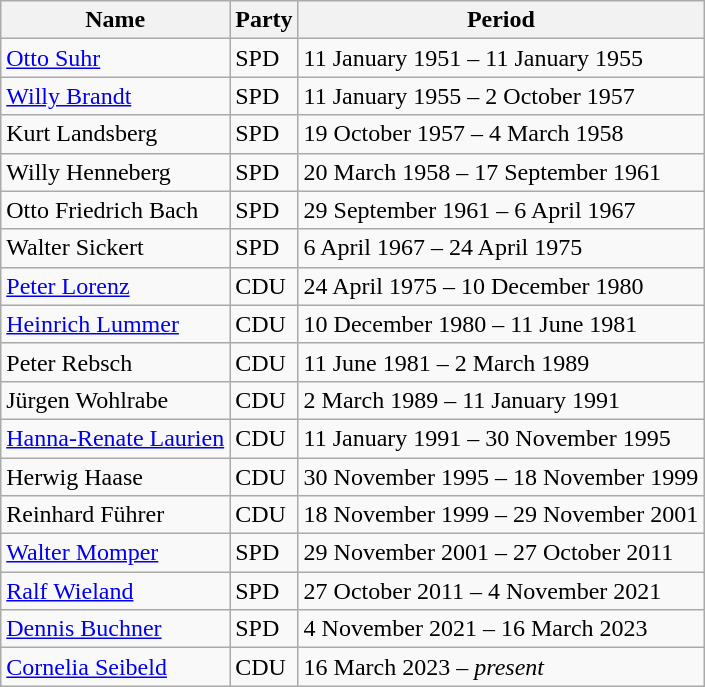<table class="wikitable">
<tr>
<th>Name</th>
<th>Party</th>
<th>Period</th>
</tr>
<tr>
<td><a href='#'>Otto Suhr</a></td>
<td>SPD</td>
<td>11 January 1951 – 11 January 1955</td>
</tr>
<tr>
<td><a href='#'>Willy Brandt</a></td>
<td>SPD</td>
<td>11 January 1955 – 2 October 1957</td>
</tr>
<tr>
<td>Kurt Landsberg</td>
<td>SPD</td>
<td>19 October 1957 – 4 March 1958</td>
</tr>
<tr>
<td>Willy Henneberg</td>
<td>SPD</td>
<td>20 March 1958 – 17 September 1961</td>
</tr>
<tr>
<td>Otto Friedrich Bach</td>
<td>SPD</td>
<td>29 September 1961 – 6 April 1967</td>
</tr>
<tr>
<td>Walter Sickert</td>
<td>SPD</td>
<td>6 April 1967 – 24 April 1975</td>
</tr>
<tr>
<td><a href='#'>Peter Lorenz</a></td>
<td>CDU</td>
<td>24 April 1975 – 10 December 1980</td>
</tr>
<tr>
<td><a href='#'>Heinrich Lummer</a></td>
<td>CDU</td>
<td>10 December 1980 – 11 June 1981</td>
</tr>
<tr>
<td>Peter Rebsch</td>
<td>CDU</td>
<td>11 June 1981 – 2 March 1989</td>
</tr>
<tr>
<td>Jürgen Wohlrabe</td>
<td>CDU</td>
<td>2 March 1989 – 11 January 1991</td>
</tr>
<tr>
<td><a href='#'>Hanna-Renate Laurien</a></td>
<td>CDU</td>
<td>11 January 1991 – 30 November 1995</td>
</tr>
<tr>
<td>Herwig Haase</td>
<td>CDU</td>
<td>30 November 1995 – 18 November 1999</td>
</tr>
<tr>
<td>Reinhard Führer</td>
<td>CDU</td>
<td>18 November 1999 – 29 November 2001</td>
</tr>
<tr>
<td><a href='#'>Walter Momper</a></td>
<td>SPD</td>
<td>29 November 2001 – 27 October 2011</td>
</tr>
<tr>
<td><a href='#'>Ralf Wieland</a></td>
<td>SPD</td>
<td>27 October 2011 – 4 November 2021</td>
</tr>
<tr>
<td><a href='#'>Dennis Buchner</a></td>
<td>SPD</td>
<td>4 November 2021 – 16 March 2023</td>
</tr>
<tr>
<td><a href='#'>Cornelia Seibeld</a></td>
<td>CDU</td>
<td>16 March 2023 – <em>present</em></td>
</tr>
</table>
